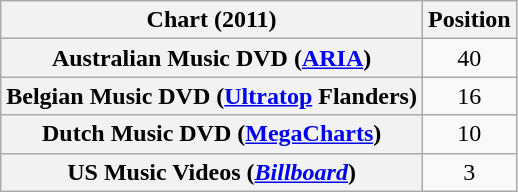<table class="wikitable sortable plainrowheaders" style=text-align:center>
<tr>
<th scope="col">Chart (2011)</th>
<th scope="col">Position</th>
</tr>
<tr>
<th scope="row">Australian Music DVD (<a href='#'>ARIA</a>)</th>
<td style="text-align:center;">40</td>
</tr>
<tr>
<th scope="row">Belgian Music DVD (<a href='#'>Ultratop</a> Flanders)</th>
<td style="text-align:center;">16</td>
</tr>
<tr>
<th scope="row">Dutch Music DVD (<a href='#'>MegaCharts</a>)</th>
<td style="text-align:center;">10</td>
</tr>
<tr>
<th scope="row">US Music Videos (<em><a href='#'>Billboard</a></em>)</th>
<td style="text-align:center;">3</td>
</tr>
</table>
